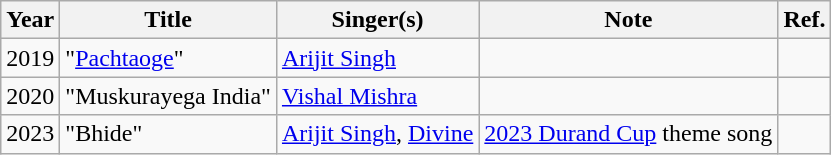<table class="wikitable plainrowheaders unsortable" style="text-align: margin;">
<tr>
<th>Year</th>
<th>Title</th>
<th>Singer(s)</th>
<th>Note</th>
<th>Ref.</th>
</tr>
<tr>
<td>2019</td>
<td>"<a href='#'>Pachtaoge</a>"</td>
<td><a href='#'>Arijit Singh</a></td>
<td></td>
<td></td>
</tr>
<tr>
<td>2020</td>
<td>"Muskurayega India"</td>
<td><a href='#'>Vishal Mishra</a></td>
<td></td>
<td></td>
</tr>
<tr>
<td>2023</td>
<td>"Bhide"</td>
<td><a href='#'>Arijit Singh</a>, <a href='#'>Divine</a></td>
<td><a href='#'>2023 Durand Cup</a> theme song</td>
<td></td>
</tr>
</table>
